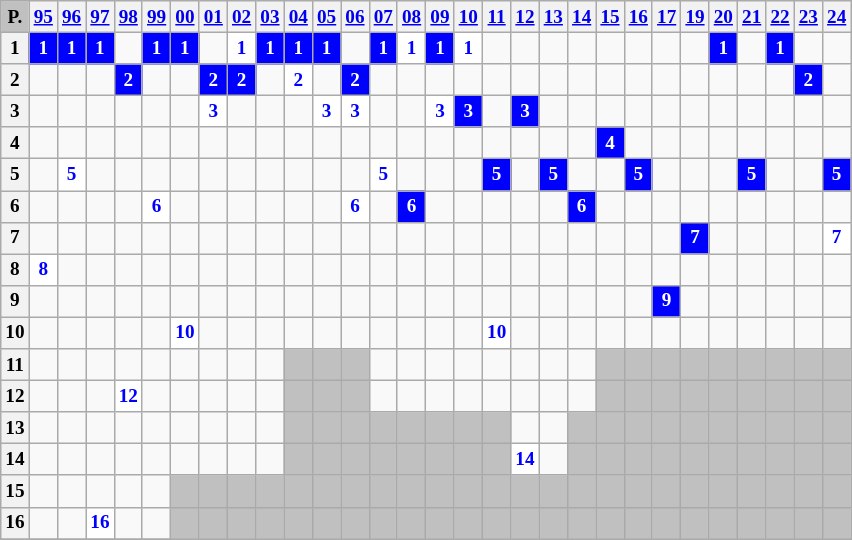<table class="wikitable" style="text-align: center; font-size:80%">
<tr>
<th style="background:#c0c0c0">P.</th>
<th><strong><a href='#'>95</a></strong></th>
<th><strong><a href='#'>96</a></strong></th>
<th><strong><a href='#'>97</a></strong></th>
<th><strong><a href='#'>98</a></strong></th>
<th><strong><a href='#'>99</a></strong></th>
<th><strong><a href='#'>00</a></strong></th>
<th><strong><a href='#'>01</a></strong></th>
<th><strong><a href='#'>02</a></strong></th>
<th><strong><a href='#'>03</a></strong></th>
<th><strong><a href='#'>04</a></strong></th>
<th><strong><a href='#'>05</a></strong></th>
<th><strong><a href='#'>06</a></strong></th>
<th><strong><a href='#'>07</a></strong></th>
<th><strong><a href='#'>08</a></strong></th>
<th><strong><a href='#'>09</a></strong></th>
<th><strong><a href='#'>10</a></strong></th>
<th><strong><a href='#'>11</a></strong></th>
<th><strong><a href='#'>12</a></strong></th>
<th><strong><a href='#'>13</a></strong></th>
<th><strong><a href='#'>14</a></strong></th>
<th><strong><a href='#'>15</a></strong></th>
<th><strong><a href='#'>16</a></strong></th>
<th><strong><a href='#'>17</a></strong></th>
<th><strong><a href='#'>19</a></strong></th>
<th><strong><a href='#'>20</a></strong></th>
<th><strong><a href='#'>21</a></strong></th>
<th><strong><a href='#'>22</a></strong></th>
<th><strong><a href='#'>23</a></strong></th>
<th><strong><a href='#'>24</a></strong></th>
</tr>
<tr>
<th>1</th>
<td style="background-color:#0000FF;color:white;"><strong>1</strong></td>
<td style="background-color:#0000FF;color:white;"><strong>1</strong></td>
<td style="background-color:#0000FF;color:white;"><strong>1</strong></td>
<td></td>
<td style="background-color:#0000FF;color:white;"><strong>1</strong></td>
<td style="background-color:#0000FF;color:white;"><strong>1</strong></td>
<td></td>
<td style="background-color:#FFFFFF;color:blue;"><strong>1</strong></td>
<td style="background-color:#0000FF;color:white;"><strong>1</strong></td>
<td style="background-color:#0000FF;color:white;"><strong>1</strong></td>
<td style="background-color:#0000FF;color:white;"><strong>1</strong></td>
<td></td>
<td style="background-color:#0000FF;color:white;"><strong>1</strong></td>
<td style="background-color:#FFFFFF;color:blue;"><strong>1</strong></td>
<td style="background-color:#0000FF;color:white;"><strong>1</strong></td>
<td style="background-color:#FFFFFF;color:blue;"><strong>1</strong></td>
<td></td>
<td></td>
<td></td>
<td></td>
<td></td>
<td></td>
<td></td>
<td></td>
<td style="background-color:#0000FF;color:white;"><strong>1</strong></td>
<td></td>
<td style="background-color:#0000FF;color:white;"><strong>1</strong></td>
<td></td>
<td></td>
</tr>
<tr>
<th>2</th>
<td></td>
<td></td>
<td></td>
<td style="background-color:#0000FF;color:white;"><strong>2</strong></td>
<td></td>
<td></td>
<td style="background-color:#0000FF;color:white;"><strong>2</strong></td>
<td style="background-color:#0000FF;color:white;"><strong>2</strong></td>
<td></td>
<td style="background-color:#FFFFFF;color:blue;"><strong>2</strong></td>
<td></td>
<td style="background-color:#0000FF;color:white;"><strong>2</strong></td>
<td></td>
<td></td>
<td></td>
<td></td>
<td></td>
<td></td>
<td></td>
<td></td>
<td></td>
<td></td>
<td></td>
<td></td>
<td></td>
<td></td>
<td></td>
<td style="background-color:#0000FF;color:white;"><strong>2</strong></td>
<td></td>
</tr>
<tr>
<th>3</th>
<td></td>
<td></td>
<td></td>
<td></td>
<td></td>
<td></td>
<td style="background-color:#FFFFFF;color:blue;"><strong>3</strong></td>
<td></td>
<td></td>
<td></td>
<td style="background-color:#FFFFFF;color:blue;"><strong>3</strong></td>
<td style="background-color:#FFFFFF;color:blue;"><strong>3</strong></td>
<td></td>
<td></td>
<td style="background-color:#FFFFFF;color:blue;"><strong>3</strong></td>
<td style="background-color:#0000FF;color:white;"><strong>3</strong></td>
<td></td>
<td style="background-color:#0000FF;color:white;"><strong>3</strong></td>
<td></td>
<td></td>
<td></td>
<td></td>
<td></td>
<td></td>
<td></td>
<td></td>
<td></td>
<td></td>
<td></td>
</tr>
<tr>
<th>4</th>
<td></td>
<td></td>
<td></td>
<td></td>
<td></td>
<td></td>
<td></td>
<td></td>
<td></td>
<td></td>
<td></td>
<td></td>
<td></td>
<td></td>
<td></td>
<td></td>
<td></td>
<td></td>
<td></td>
<td></td>
<td style="background-color:#0000FF;color:white;"><strong>4</strong></td>
<td></td>
<td></td>
<td></td>
<td></td>
<td></td>
<td></td>
<td></td>
<td></td>
</tr>
<tr>
<th>5</th>
<td></td>
<td style="background-color:#FFFFFF;color:blue;"><strong>5</strong></td>
<td></td>
<td></td>
<td></td>
<td></td>
<td></td>
<td></td>
<td></td>
<td></td>
<td></td>
<td></td>
<td style="background-color:#FFFFFF;color:blue;"><strong>5</strong></td>
<td></td>
<td></td>
<td></td>
<td style="background-color:#0000FF;color:white;"><strong>5</strong></td>
<td></td>
<td style="background-color:#0000FF;color:white;"><strong>5</strong></td>
<td></td>
<td></td>
<td style="background-color:#0000FF;color:white;"><strong>5</strong></td>
<td></td>
<td></td>
<td></td>
<td style="background-color:#0000FF;color:white;"><strong>5</strong></td>
<td></td>
<td></td>
<td style="background-color:#0000FF;color:white;"><strong>5</strong></td>
</tr>
<tr>
<th>6</th>
<td></td>
<td></td>
<td></td>
<td></td>
<td style="background-color:#FFFFFF;color:blue;"><strong>6</strong></td>
<td></td>
<td></td>
<td></td>
<td></td>
<td></td>
<td></td>
<td style="background-color:#FFFFFF;color:blue;"><strong>6</strong></td>
<td></td>
<td style="background-color:#0000FF;color:white;"><strong>6</strong></td>
<td></td>
<td></td>
<td></td>
<td></td>
<td></td>
<td style="background-color:#0000FF;color:white;"><strong>6</strong></td>
<td></td>
<td></td>
<td></td>
<td></td>
<td></td>
<td></td>
<td></td>
<td></td>
<td></td>
</tr>
<tr>
<th>7</th>
<td></td>
<td></td>
<td></td>
<td></td>
<td></td>
<td></td>
<td></td>
<td></td>
<td></td>
<td></td>
<td></td>
<td></td>
<td></td>
<td></td>
<td></td>
<td></td>
<td></td>
<td></td>
<td></td>
<td></td>
<td></td>
<td></td>
<td></td>
<td style="background-color:#0000FF;color:white;"><strong>7</strong></td>
<td></td>
<td></td>
<td></td>
<td></td>
<td style="background-color:#FFFFFF;color:blue;"><strong>7</strong></td>
</tr>
<tr>
<th>8</th>
<td style="background-color:#FFFFFF;color:blue;"><strong>8</strong></td>
<td></td>
<td></td>
<td></td>
<td></td>
<td></td>
<td></td>
<td></td>
<td></td>
<td></td>
<td></td>
<td></td>
<td></td>
<td></td>
<td></td>
<td></td>
<td></td>
<td></td>
<td></td>
<td></td>
<td></td>
<td></td>
<td></td>
<td></td>
<td></td>
<td></td>
<td></td>
<td></td>
<td></td>
</tr>
<tr>
<th>9</th>
<td></td>
<td></td>
<td></td>
<td></td>
<td></td>
<td></td>
<td></td>
<td></td>
<td></td>
<td></td>
<td></td>
<td></td>
<td></td>
<td></td>
<td></td>
<td></td>
<td></td>
<td></td>
<td></td>
<td></td>
<td></td>
<td></td>
<td style="background-color:#0000FF;color:white;"><strong>9</strong></td>
<td></td>
<td></td>
<td></td>
<td></td>
<td></td>
<td></td>
</tr>
<tr>
<th>10</th>
<td></td>
<td></td>
<td></td>
<td></td>
<td></td>
<td style="background-color:#FFFFFF;color:blue;"><strong>10</strong></td>
<td></td>
<td></td>
<td></td>
<td></td>
<td></td>
<td></td>
<td></td>
<td></td>
<td></td>
<td></td>
<td style="background-color:#FFFFFF;color:blue;"><strong>10</strong></td>
<td></td>
<td></td>
<td></td>
<td></td>
<td></td>
<td></td>
<td></td>
<td></td>
<td></td>
<td></td>
<td></td>
<td></td>
</tr>
<tr>
<th>11</th>
<td></td>
<td></td>
<td></td>
<td></td>
<td></td>
<td></td>
<td></td>
<td></td>
<td></td>
<td style="background:#c0c0c0"></td>
<td style="background:#c0c0c0"></td>
<td style="background:#c0c0c0"></td>
<td></td>
<td></td>
<td></td>
<td></td>
<td></td>
<td></td>
<td></td>
<td></td>
<td style="background:#c0c0c0"></td>
<td style="background:#c0c0c0"></td>
<td style="background:#c0c0c0"></td>
<td style="background:#c0c0c0"></td>
<td style="background:#c0c0c0"></td>
<td style="background:#c0c0c0"></td>
<td style="background:#c0c0c0"></td>
<td style="background:#c0c0c0"></td>
<td style="background:#c0c0c0"></td>
</tr>
<tr>
<th>12</th>
<td></td>
<td></td>
<td></td>
<td style="background-color:#FFFFFF;color:blue;"><strong>12</strong></td>
<td></td>
<td></td>
<td></td>
<td></td>
<td></td>
<td style="background:#c0c0c0"></td>
<td style="background:#c0c0c0"></td>
<td style="background:#c0c0c0"></td>
<td></td>
<td></td>
<td></td>
<td></td>
<td></td>
<td></td>
<td></td>
<td></td>
<td style="background:#c0c0c0"></td>
<td style="background:#c0c0c0"></td>
<td style="background:#c0c0c0"></td>
<td style="background:#c0c0c0"></td>
<td style="background:#c0c0c0"></td>
<td style="background:#c0c0c0"></td>
<td style="background:#c0c0c0"></td>
<td style="background:#c0c0c0"></td>
<td style="background:#c0c0c0"></td>
</tr>
<tr>
<th>13</th>
<td></td>
<td></td>
<td></td>
<td></td>
<td></td>
<td></td>
<td></td>
<td></td>
<td></td>
<td style="background:#c0c0c0"></td>
<td style="background:#c0c0c0"></td>
<td style="background:#c0c0c0"></td>
<td style="background:#c0c0c0"></td>
<td style="background:#c0c0c0"></td>
<td style="background:#c0c0c0"></td>
<td style="background:#c0c0c0"></td>
<td style="background:#c0c0c0"></td>
<td></td>
<td></td>
<td style="background:#c0c0c0"></td>
<td style="background:#c0c0c0"></td>
<td style="background:#c0c0c0"></td>
<td style="background:#c0c0c0"></td>
<td style="background:#c0c0c0"></td>
<td style="background:#c0c0c0"></td>
<td style="background:#c0c0c0"></td>
<td style="background:#c0c0c0"></td>
<td style="background:#c0c0c0"></td>
<td style="background:#c0c0c0"></td>
</tr>
<tr>
<th>14</th>
<td></td>
<td></td>
<td></td>
<td></td>
<td></td>
<td></td>
<td></td>
<td></td>
<td></td>
<td style="background:#c0c0c0"></td>
<td style="background:#c0c0c0"></td>
<td style="background:#c0c0c0"></td>
<td style="background:#c0c0c0"></td>
<td style="background:#c0c0c0"></td>
<td style="background:#c0c0c0"></td>
<td style="background:#c0c0c0"></td>
<td style="background:#c0c0c0"></td>
<td style="background-color:#FFFFFF;color:blue;"><strong>14</strong></td>
<td></td>
<td style="background:#c0c0c0"></td>
<td style="background:#c0c0c0"></td>
<td style="background:#c0c0c0"></td>
<td style="background:#c0c0c0"></td>
<td style="background:#c0c0c0"></td>
<td style="background:#c0c0c0"></td>
<td style="background:#c0c0c0"></td>
<td style="background:#c0c0c0"></td>
<td style="background:#c0c0c0"></td>
<td style="background:#c0c0c0"></td>
</tr>
<tr>
<th>15</th>
<td></td>
<td></td>
<td></td>
<td></td>
<td></td>
<td style="background:#c0c0c0"></td>
<td style="background:#c0c0c0"></td>
<td style="background:#c0c0c0"></td>
<td style="background:#c0c0c0"></td>
<td style="background:#c0c0c0"></td>
<td style="background:#c0c0c0"></td>
<td style="background:#c0c0c0"></td>
<td style="background:#c0c0c0"></td>
<td style="background:#c0c0c0"></td>
<td style="background:#c0c0c0"></td>
<td style="background:#c0c0c0"></td>
<td style="background:#c0c0c0"></td>
<td style="background:#c0c0c0"></td>
<td style="background:#c0c0c0"></td>
<td style="background:#c0c0c0"></td>
<td style="background:#c0c0c0"></td>
<td style="background:#c0c0c0"></td>
<td style="background:#c0c0c0"></td>
<td style="background:#c0c0c0"></td>
<td style="background:#c0c0c0"></td>
<td style="background:#c0c0c0"></td>
<td style="background:#c0c0c0"></td>
<td style="background:#c0c0c0"></td>
<td style="background:#c0c0c0"></td>
</tr>
<tr>
<th>16</th>
<td></td>
<td></td>
<td style="background-color:#FFFFFF;color:blue;"><strong>16</strong></td>
<td></td>
<td></td>
<td style="background:#c0c0c0"></td>
<td style="background:#c0c0c0"></td>
<td style="background:#c0c0c0"></td>
<td style="background:#c0c0c0"></td>
<td style="background:#c0c0c0"></td>
<td style="background:#c0c0c0"></td>
<td style="background:#c0c0c0"></td>
<td style="background:#c0c0c0"></td>
<td style="background:#c0c0c0"></td>
<td style="background:#c0c0c0"></td>
<td style="background:#c0c0c0"></td>
<td style="background:#c0c0c0"></td>
<td style="background:#c0c0c0"></td>
<td style="background:#c0c0c0"></td>
<td style="background:#c0c0c0"></td>
<td style="background:#c0c0c0"></td>
<td style="background:#c0c0c0"></td>
<td style="background:#c0c0c0"></td>
<td style="background:#c0c0c0"></td>
<td style="background:#c0c0c0"></td>
<td style="background:#c0c0c0"></td>
<td style="background:#c0c0c0"></td>
<td style="background:#c0c0c0"></td>
<td style="background:#c0c0c0"></td>
</tr>
<tr>
</tr>
</table>
